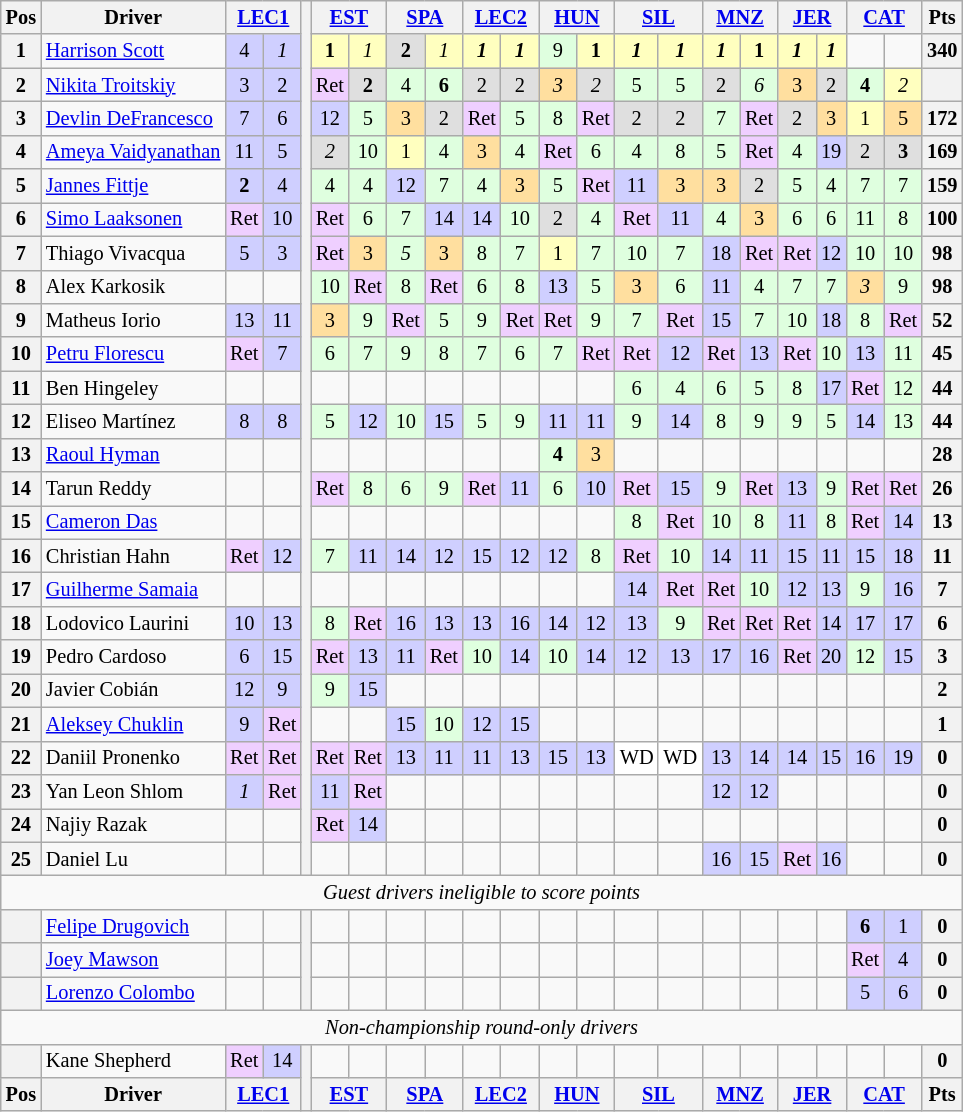<table class="wikitable" style="font-size: 85%; text-align:center">
<tr valign="top">
<th valign="middle">Pos</th>
<th valign="middle">Driver</th>
<th colspan=2><a href='#'>LEC1</a><br></th>
<th rowspan=26></th>
<th colspan=2><a href='#'>EST</a><br></th>
<th colspan=2><a href='#'>SPA</a><br></th>
<th colspan=2><a href='#'>LEC2</a><br></th>
<th colspan=2><a href='#'>HUN</a><br></th>
<th colspan=2><a href='#'>SIL</a><br></th>
<th colspan=2><a href='#'>MNZ</a><br></th>
<th colspan=2><a href='#'>JER</a><br></th>
<th colspan=2><a href='#'>CAT</a><br></th>
<th valign="middle">Pts</th>
</tr>
<tr>
<th>1</th>
<td align=left> <a href='#'>Harrison Scott</a></td>
<td style="background:#CFCFFF;">4</td>
<td style="background:#CFCFFF;"><em>1</em></td>
<td style="background:#FFFFBF;"><strong>1</strong></td>
<td style="background:#FFFFBF;"><em>1</em></td>
<td style="background:#DFDFDF;"><strong>2</strong></td>
<td style="background:#FFFFBF;"><em>1</em></td>
<td style="background:#FFFFBF;"><strong><em>1</em></strong></td>
<td style="background:#FFFFBF;"><strong><em>1</em></strong></td>
<td style="background:#DFFFDF;">9</td>
<td style="background:#FFFFBF;"><strong>1</strong></td>
<td style="background:#FFFFBF;"><strong><em>1</em></strong></td>
<td style="background:#FFFFBF;"><strong><em>1</em></strong></td>
<td style="background:#FFFFBF;"><strong><em>1</em></strong></td>
<td style="background:#FFFFBF;"><strong>1</strong></td>
<td style="background:#FFFFBF;"><strong><em>1</em></strong></td>
<td style="background:#FFFFBF;"><strong><em>1</em></strong></td>
<td></td>
<td></td>
<th>340</th>
</tr>
<tr>
<th>2</th>
<td align=left> <a href='#'>Nikita Troitskiy</a></td>
<td style="background:#CFCFFF;">3</td>
<td style="background:#CFCFFF;">2</td>
<td style="background:#EFCFFF;">Ret</td>
<td style="background:#DFDFDF;"><strong>2</strong></td>
<td style="background:#DFFFDF;">4</td>
<td style="background:#DFFFDF;"><strong>6</strong></td>
<td style="background:#DFDFDF;">2</td>
<td style="background:#DFDFDF;">2</td>
<td style="background:#FFDF9F;"><em>3</em></td>
<td style="background:#DFDFDF;"><em>2</em></td>
<td style="background:#DFFFDF;">5</td>
<td style="background:#DFFFDF;">5</td>
<td style="background:#DFDFDF;">2</td>
<td style="background:#DFFFDF;"><em>6</em></td>
<td style="background:#FFDF9F;">3</td>
<td style="background:#DFDFDF;">2</td>
<td style="background:#DFFFDF;"><strong>4</strong></td>
<td style="background:#FFFFBF;"><em>2</em></td>
<th></th>
</tr>
<tr>
<th>3</th>
<td align=left> <a href='#'>Devlin DeFrancesco</a></td>
<td style="background:#CFCFFF;">7</td>
<td style="background:#CFCFFF;">6</td>
<td style="background:#CFCFFF;">12</td>
<td style="background:#DFFFDF;">5</td>
<td style="background:#FFDF9F;">3</td>
<td style="background:#DFDFDF;">2</td>
<td style="background:#EFCFFF;">Ret</td>
<td style="background:#DFFFDF;">5</td>
<td style="background:#DFFFDF;">8</td>
<td style="background:#EFCFFF;">Ret</td>
<td style="background:#DFDFDF;">2</td>
<td style="background:#DFDFDF;">2</td>
<td style="background:#DFFFDF;">7</td>
<td style="background:#EFCFFF;">Ret</td>
<td style="background:#DFDFDF;">2</td>
<td style="background:#FFDF9F;">3</td>
<td style="background:#FFFFBF;">1</td>
<td style="background:#FFDF9F;">5</td>
<th>172</th>
</tr>
<tr>
<th>4</th>
<td align=left nowrap> <a href='#'>Ameya Vaidyanathan</a></td>
<td style="background:#CFCFFF;">11</td>
<td style="background:#CFCFFF;">5</td>
<td style="background:#DFDFDF;"><em>2</em></td>
<td style="background:#DFFFDF;">10</td>
<td style="background:#FFFFBF;">1</td>
<td style="background:#DFFFDF;">4</td>
<td style="background:#FFDF9F;">3</td>
<td style="background:#DFFFDF;">4</td>
<td style="background:#EFCFFF;">Ret</td>
<td style="background:#DFFFDF;">6</td>
<td style="background:#DFFFDF;">4</td>
<td style="background:#DFFFDF;">8</td>
<td style="background:#DFFFDF;">5</td>
<td style="background:#EFCFFF;">Ret</td>
<td style="background:#DFFFDF;">4</td>
<td style="background:#CFCFFF;">19</td>
<td style="background:#DFDFDF;">2</td>
<td style="background:#DFDFDF;"><strong>3</strong></td>
<th>169</th>
</tr>
<tr>
<th>5</th>
<td align=left> <a href='#'>Jannes Fittje</a></td>
<td style="background:#CFCFFF;"><strong>2</strong></td>
<td style="background:#CFCFFF;">4</td>
<td style="background:#DFFFDF;">4</td>
<td style="background:#DFFFDF;">4</td>
<td style="background:#CFCFFF;">12</td>
<td style="background:#DFFFDF;">7</td>
<td style="background:#DFFFDF;">4</td>
<td style="background:#FFDF9F;">3</td>
<td style="background:#DFFFDF;">5</td>
<td style="background:#EFCFFF;">Ret</td>
<td style="background:#CFCFFF;">11</td>
<td style="background:#FFDF9F;">3</td>
<td style="background:#FFDF9F;">3</td>
<td style="background:#DFDFDF;">2</td>
<td style="background:#DFFFDF;">5</td>
<td style="background:#DFFFDF;">4</td>
<td style="background:#DFFFDF;">7</td>
<td style="background:#DFFFDF;">7</td>
<th>159</th>
</tr>
<tr>
<th>6</th>
<td align=left> <a href='#'>Simo Laaksonen</a></td>
<td style="background:#EFCFFF;">Ret</td>
<td style="background:#CFCFFF;">10</td>
<td style="background:#EFCFFF;">Ret</td>
<td style="background:#DFFFDF;">6</td>
<td style="background:#DFFFDF;">7</td>
<td style="background:#CFCFFF;">14</td>
<td style="background:#CFCFFF;">14</td>
<td style="background:#DFFFDF;">10</td>
<td style="background:#DFDFDF;">2</td>
<td style="background:#DFFFDF;">4</td>
<td style="background:#EFCFFF;">Ret</td>
<td style="background:#CFCFFF;">11</td>
<td style="background:#DFFFDF;">4</td>
<td style="background:#FFDF9F;">3</td>
<td style="background:#DFFFDF;">6</td>
<td style="background:#DFFFDF;">6</td>
<td style="background:#DFFFDF;">11</td>
<td style="background:#DFFFDF;">8</td>
<th>100</th>
</tr>
<tr>
<th>7</th>
<td align=left> Thiago Vivacqua</td>
<td style="background:#CFCFFF;">5</td>
<td style="background:#CFCFFF;">3</td>
<td style="background:#EFCFFF;">Ret</td>
<td style="background:#FFDF9F;">3</td>
<td style="background:#DFFFDF;"><em>5</em></td>
<td style="background:#FFDF9F;">3</td>
<td style="background:#DFFFDF;">8</td>
<td style="background:#DFFFDF;">7</td>
<td style="background:#FFFFBF;">1</td>
<td style="background:#DFFFDF;">7</td>
<td style="background:#DFFFDF;">10</td>
<td style="background:#DFFFDF;">7</td>
<td style="background:#CFCFFF;">18</td>
<td style="background:#EFCFFF;">Ret</td>
<td style="background:#EFCFFF;">Ret</td>
<td style="background:#CFCFFF;">12</td>
<td style="background:#DFFFDF;">10</td>
<td style="background:#DFFFDF;">10</td>
<th>98</th>
</tr>
<tr>
<th>8</th>
<td align=left> Alex Karkosik</td>
<td></td>
<td></td>
<td style="background:#DFFFDF;">10</td>
<td style="background:#EFCFFF;">Ret</td>
<td style="background:#DFFFDF;">8</td>
<td style="background:#EFCFFF;">Ret</td>
<td style="background:#DFFFDF;">6</td>
<td style="background:#DFFFDF;">8</td>
<td style="background:#CFCFFF;">13</td>
<td style="background:#DFFFDF;">5</td>
<td style="background:#FFDF9F;">3</td>
<td style="background:#DFFFDF;">6</td>
<td style="background:#CFCFFF;">11</td>
<td style="background:#DFFFDF;">4</td>
<td style="background:#DFFFDF;">7</td>
<td style="background:#DFFFDF;">7</td>
<td style="background:#FFDF9F;"><em>3</em></td>
<td style="background:#DFFFDF;">9</td>
<th>98</th>
</tr>
<tr>
<th>9</th>
<td align=left> Matheus Iorio</td>
<td style="background:#CFCFFF;">13</td>
<td style="background:#CFCFFF;">11</td>
<td style="background:#FFDF9F;">3</td>
<td style="background:#DFFFDF;">9</td>
<td style="background:#EFCFFF;">Ret</td>
<td style="background:#DFFFDF;">5</td>
<td style="background:#DFFFDF;">9</td>
<td style="background:#EFCFFF;">Ret</td>
<td style="background:#EFCFFF;">Ret</td>
<td style="background:#DFFFDF;">9</td>
<td style="background:#DFFFDF;">7</td>
<td style="background:#EFCFFF;">Ret</td>
<td style="background:#CFCFFF;">15</td>
<td style="background:#DFFFDF;">7</td>
<td style="background:#DFFFDF;">10</td>
<td style="background:#CFCFFF;">18</td>
<td style="background:#DFFFDF;">8</td>
<td style="background:#EFCFFF;">Ret</td>
<th>52</th>
</tr>
<tr>
<th>10</th>
<td align=left> <a href='#'>Petru Florescu</a></td>
<td style="background:#EFCFFF;">Ret</td>
<td style="background:#CFCFFF;">7</td>
<td style="background:#DFFFDF;">6</td>
<td style="background:#DFFFDF;">7</td>
<td style="background:#DFFFDF;">9</td>
<td style="background:#DFFFDF;">8</td>
<td style="background:#DFFFDF;">7</td>
<td style="background:#DFFFDF;">6</td>
<td style="background:#DFFFDF;">7</td>
<td style="background:#EFCFFF;">Ret</td>
<td style="background:#EFCFFF;">Ret</td>
<td style="background:#CFCFFF;">12</td>
<td style="background:#EFCFFF;">Ret</td>
<td style="background:#CFCFFF;">13</td>
<td style="background:#EFCFFF;">Ret</td>
<td style="background:#DFFFDF;">10</td>
<td style="background:#CFCFFF;">13</td>
<td style="background:#DFFFDF;">11</td>
<th>45</th>
</tr>
<tr>
<th>11</th>
<td align=left> Ben Hingeley</td>
<td></td>
<td></td>
<td></td>
<td></td>
<td></td>
<td></td>
<td></td>
<td></td>
<td></td>
<td></td>
<td style="background:#DFFFDF;">6</td>
<td style="background:#DFFFDF;">4</td>
<td style="background:#DFFFDF;">6</td>
<td style="background:#DFFFDF;">5</td>
<td style="background:#DFFFDF;">8</td>
<td style="background:#CFCFFF;">17</td>
<td style="background:#EFCFFF;">Ret</td>
<td style="background:#DFFFDF;">12</td>
<th>44</th>
</tr>
<tr>
<th>12</th>
<td align=left> Eliseo Martínez</td>
<td style="background:#CFCFFF;">8</td>
<td style="background:#CFCFFF;">8</td>
<td style="background:#DFFFDF;">5</td>
<td style="background:#CFCFFF;">12</td>
<td style="background:#DFFFDF;">10</td>
<td style="background:#CFCFFF;">15</td>
<td style="background:#DFFFDF;">5</td>
<td style="background:#DFFFDF;">9</td>
<td style="background:#CFCFFF;">11</td>
<td style="background:#CFCFFF;">11</td>
<td style="background:#DFFFDF;">9</td>
<td style="background:#CFCFFF;">14</td>
<td style="background:#DFFFDF;">8</td>
<td style="background:#DFFFDF;">9</td>
<td style="background:#DFFFDF;">9</td>
<td style="background:#DFFFDF;">5</td>
<td style="background:#CFCFFF;">14</td>
<td style="background:#DFFFDF;">13</td>
<th>44</th>
</tr>
<tr>
<th>13</th>
<td align=left> <a href='#'>Raoul Hyman</a></td>
<td></td>
<td></td>
<td></td>
<td></td>
<td></td>
<td></td>
<td></td>
<td></td>
<td style="background:#DFFFDF;"><strong>4</strong></td>
<td style="background:#FFDF9F;">3</td>
<td></td>
<td></td>
<td></td>
<td></td>
<td></td>
<td></td>
<td></td>
<td></td>
<th>28</th>
</tr>
<tr>
<th>14</th>
<td align=left> Tarun Reddy</td>
<td></td>
<td></td>
<td style="background:#EFCFFF;">Ret</td>
<td style="background:#DFFFDF;">8</td>
<td style="background:#DFFFDF;">6</td>
<td style="background:#DFFFDF;">9</td>
<td style="background:#EFCFFF;">Ret</td>
<td style="background:#CFCFFF;">11</td>
<td style="background:#DFFFDF;">6</td>
<td style="background:#CFCFFF;">10</td>
<td style="background:#EFCFFF;">Ret</td>
<td style="background:#CFCFFF;">15</td>
<td style="background:#DFFFDF;">9</td>
<td style="background:#EFCFFF;">Ret</td>
<td style="background:#CFCFFF;">13</td>
<td style="background:#DFFFDF;">9</td>
<td style="background:#EFCFFF;">Ret</td>
<td style="background:#EFCFFF;">Ret</td>
<th>26</th>
</tr>
<tr>
<th>15</th>
<td align=left> <a href='#'>Cameron Das</a></td>
<td></td>
<td></td>
<td></td>
<td></td>
<td></td>
<td></td>
<td></td>
<td></td>
<td></td>
<td></td>
<td style="background:#DFFFDF;">8</td>
<td style="background:#EFCFFF;">Ret</td>
<td style="background:#DFFFDF;">10</td>
<td style="background:#DFFFDF;">8</td>
<td style="background:#CFCFFF;">11</td>
<td style="background:#DFFFDF;">8</td>
<td style="background:#EFCFFF;">Ret</td>
<td style="background:#CFCFFF;">14</td>
<th>13</th>
</tr>
<tr>
<th>16</th>
<td align=left> Christian Hahn</td>
<td style="background:#EFCFFF;">Ret</td>
<td style="background:#CFCFFF;">12</td>
<td style="background:#DFFFDF;">7</td>
<td style="background:#CFCFFF;">11</td>
<td style="background:#CFCFFF;">14</td>
<td style="background:#CFCFFF;">12</td>
<td style="background:#CFCFFF;">15</td>
<td style="background:#CFCFFF;">12</td>
<td style="background:#CFCFFF;">12</td>
<td style="background:#DFFFDF;">8</td>
<td style="background:#EFCFFF;">Ret</td>
<td style="background:#DFFFDF;">10</td>
<td style="background:#CFCFFF;">14</td>
<td style="background:#CFCFFF;">11</td>
<td style="background:#CFCFFF;">15</td>
<td style="background:#CFCFFF;">11</td>
<td style="background:#CFCFFF;">15</td>
<td style="background:#CFCFFF;">18</td>
<th>11</th>
</tr>
<tr>
<th>17</th>
<td align=left> <a href='#'>Guilherme Samaia</a></td>
<td></td>
<td></td>
<td></td>
<td></td>
<td></td>
<td></td>
<td></td>
<td></td>
<td></td>
<td></td>
<td style="background:#CFCFFF;">14</td>
<td style="background:#EFCFFF;">Ret</td>
<td style="background:#EFCFFF;">Ret</td>
<td style="background:#DFFFDF;">10</td>
<td style="background:#CFCFFF;">12</td>
<td style="background:#CFCFFF;">13</td>
<td style="background:#DFFFDF;">9</td>
<td style="background:#CFCFFF;">16</td>
<th>7</th>
</tr>
<tr>
<th>18</th>
<td align=left> Lodovico Laurini</td>
<td style="background:#CFCFFF;">10</td>
<td style="background:#CFCFFF;">13</td>
<td style="background:#DFFFDF;">8</td>
<td style="background:#EFCFFF;">Ret</td>
<td style="background:#CFCFFF;">16</td>
<td style="background:#CFCFFF;">13</td>
<td style="background:#CFCFFF;">13</td>
<td style="background:#CFCFFF;">16</td>
<td style="background:#CFCFFF;">14</td>
<td style="background:#CFCFFF;">12</td>
<td style="background:#CFCFFF;">13</td>
<td style="background:#DFFFDF;">9</td>
<td style="background:#EFCFFF;">Ret</td>
<td style="background:#EFCFFF;">Ret</td>
<td style="background:#EFCFFF;">Ret</td>
<td style="background:#CFCFFF;">14</td>
<td style="background:#CFCFFF;">17</td>
<td style="background:#CFCFFF;">17</td>
<th>6</th>
</tr>
<tr>
<th>19</th>
<td align=left> Pedro Cardoso</td>
<td style="background:#CFCFFF;">6</td>
<td style="background:#CFCFFF;">15</td>
<td style="background:#EFCFFF;">Ret</td>
<td style="background:#CFCFFF;">13</td>
<td style="background:#CFCFFF;">11</td>
<td style="background:#EFCFFF;">Ret</td>
<td style="background:#DFFFDF;">10</td>
<td style="background:#CFCFFF;">14</td>
<td style="background:#DFFFDF;">10</td>
<td style="background:#CFCFFF;">14</td>
<td style="background:#CFCFFF;">12</td>
<td style="background:#CFCFFF;">13</td>
<td style="background:#CFCFFF;">17</td>
<td style="background:#CFCFFF;">16</td>
<td style="background:#EFCFFF;">Ret</td>
<td style="background:#CFCFFF;">20</td>
<td style="background:#DFFFDF;">12</td>
<td style="background:#CFCFFF;">15</td>
<th>3</th>
</tr>
<tr>
<th>20</th>
<td align=left> Javier Cobián</td>
<td style="background:#CFCFFF;">12</td>
<td style="background:#CFCFFF;">9</td>
<td style="background:#DFFFDF;">9</td>
<td style="background:#CFCFFF;">15</td>
<td></td>
<td></td>
<td></td>
<td></td>
<td></td>
<td></td>
<td></td>
<td></td>
<td></td>
<td></td>
<td></td>
<td></td>
<td></td>
<td></td>
<th>2</th>
</tr>
<tr>
<th>21</th>
<td align=left> <a href='#'>Aleksey Chuklin</a></td>
<td style="background:#CFCFFF;">9</td>
<td style="background:#EFCFFF;">Ret</td>
<td></td>
<td></td>
<td style="background:#CFCFFF;">15</td>
<td style="background:#DFFFDF;">10</td>
<td style="background:#CFCFFF;">12</td>
<td style="background:#CFCFFF;">15</td>
<td></td>
<td></td>
<td></td>
<td></td>
<td></td>
<td></td>
<td></td>
<td></td>
<td></td>
<td></td>
<th>1</th>
</tr>
<tr>
<th>22</th>
<td align=left> Daniil Pronenko</td>
<td style="background:#EFCFFF;">Ret</td>
<td style="background:#EFCFFF;">Ret</td>
<td style="background:#EFCFFF;">Ret</td>
<td style="background:#EFCFFF;">Ret</td>
<td style="background:#CFCFFF;">13</td>
<td style="background:#CFCFFF;">11</td>
<td style="background:#CFCFFF;">11</td>
<td style="background:#CFCFFF;">13</td>
<td style="background:#CFCFFF;">15</td>
<td style="background:#CFCFFF;">13</td>
<td style="background:#FFFFFF;">WD</td>
<td style="background:#FFFFFF;">WD</td>
<td style="background:#CFCFFF;">13</td>
<td style="background:#CFCFFF;">14</td>
<td style="background:#CFCFFF;">14</td>
<td style="background:#CFCFFF;">15</td>
<td style="background:#CFCFFF;">16</td>
<td style="background:#CFCFFF;">19</td>
<th>0</th>
</tr>
<tr>
<th>23</th>
<td align=left> Yan Leon Shlom</td>
<td style="background:#CFCFFF;"><em>1</em></td>
<td style="background:#EFCFFF;">Ret</td>
<td style="background:#CFCFFF;">11</td>
<td style="background:#EFCFFF;">Ret</td>
<td></td>
<td></td>
<td></td>
<td></td>
<td></td>
<td></td>
<td></td>
<td></td>
<td style="background:#CFCFFF;">12</td>
<td style="background:#CFCFFF;">12</td>
<td></td>
<td></td>
<td></td>
<td></td>
<th>0</th>
</tr>
<tr>
<th>24</th>
<td align=left> Najiy Razak</td>
<td></td>
<td></td>
<td style="background:#EFCFFF;">Ret</td>
<td style="background:#CFCFFF;">14</td>
<td></td>
<td></td>
<td></td>
<td></td>
<td></td>
<td></td>
<td></td>
<td></td>
<td></td>
<td></td>
<td></td>
<td></td>
<td></td>
<td></td>
<th>0</th>
</tr>
<tr>
<th>25</th>
<td align=left> Daniel Lu</td>
<td></td>
<td></td>
<td></td>
<td></td>
<td></td>
<td></td>
<td></td>
<td></td>
<td></td>
<td></td>
<td></td>
<td></td>
<td style="background:#CFCFFF;">16</td>
<td style="background:#CFCFFF;">15</td>
<td style="background:#EFCFFF;">Ret</td>
<td style="background:#CFCFFF;">16</td>
<td></td>
<td></td>
<th>0</th>
</tr>
<tr>
<td colspan=22><em>Guest drivers ineligible to score points</em></td>
</tr>
<tr>
<th></th>
<td align=left> <a href='#'>Felipe Drugovich</a></td>
<td></td>
<td></td>
<th rowspan="3"></th>
<td></td>
<td></td>
<td></td>
<td></td>
<td></td>
<td></td>
<td></td>
<td></td>
<td></td>
<td></td>
<td></td>
<td></td>
<td></td>
<td></td>
<td style="background:#CFCFFF;"><strong>6</strong></td>
<td style="background:#CFCFFF;">1</td>
<th>0</th>
</tr>
<tr>
<th></th>
<td align=left> <a href='#'>Joey Mawson</a></td>
<td></td>
<td></td>
<td></td>
<td></td>
<td></td>
<td></td>
<td></td>
<td></td>
<td></td>
<td></td>
<td></td>
<td></td>
<td></td>
<td></td>
<td></td>
<td></td>
<td style="background:#EFCFFF;">Ret</td>
<td style="background:#CFCFFF;">4</td>
<th>0</th>
</tr>
<tr>
<th></th>
<td align=left> <a href='#'>Lorenzo Colombo</a></td>
<td></td>
<td></td>
<td></td>
<td></td>
<td></td>
<td></td>
<td></td>
<td></td>
<td></td>
<td></td>
<td></td>
<td></td>
<td></td>
<td></td>
<td></td>
<td></td>
<td style="background:#CFCFFF;">5</td>
<td style="background:#CFCFFF;">6</td>
<th>0</th>
</tr>
<tr>
<td colspan="22"><em>Non-championship round-only drivers</em></td>
</tr>
<tr>
<th></th>
<td align=left> Kane Shepherd</td>
<td style="background:#EFCFFF;">Ret</td>
<td style="background:#CFCFFF;">14</td>
<th rowspan="2"></th>
<td></td>
<td></td>
<td></td>
<td></td>
<td></td>
<td></td>
<td></td>
<td></td>
<td></td>
<td></td>
<td></td>
<td></td>
<td></td>
<td></td>
<td></td>
<td></td>
<th>0</th>
</tr>
<tr valign="top">
<th valign="middle">Pos</th>
<th valign="middle">Driver</th>
<th colspan=2><a href='#'>LEC1</a><br></th>
<th colspan=2><a href='#'>EST</a><br></th>
<th colspan=2><a href='#'>SPA</a><br></th>
<th colspan=2><a href='#'>LEC2</a><br></th>
<th colspan=2><a href='#'>HUN</a><br></th>
<th colspan=2><a href='#'>SIL</a><br></th>
<th colspan=2><a href='#'>MNZ</a><br></th>
<th colspan=2><a href='#'>JER</a><br></th>
<th colspan=2><a href='#'>CAT</a><br></th>
<th valign="middle">Pts</th>
</tr>
</table>
